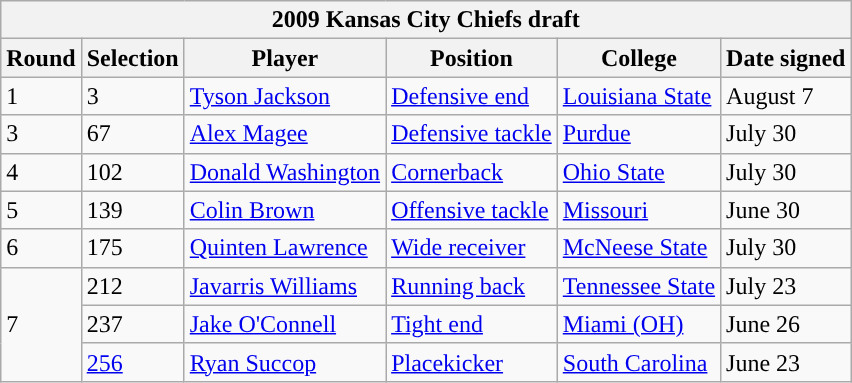<table class=wikitable>
<tr>
<th colspan=6>2009 Kansas City Chiefs draft</th>
</tr>
<tr>
<th>Round</th>
<th>Selection</th>
<th>Player</th>
<th>Position</th>
<th>College</th>
<th>Date signed</th>
</tr>
<tr>
<td>1</td>
<td>3</td>
<td><a href='#'>Tyson Jackson</a></td>
<td><a href='#'>Defensive end</a></td>
<td><a href='#'>Louisiana State</a></td>
<td>August 7</td>
</tr>
<tr>
<td>3</td>
<td>67</td>
<td><a href='#'>Alex Magee</a></td>
<td><a href='#'>Defensive tackle</a></td>
<td><a href='#'>Purdue</a></td>
<td>July 30</td>
</tr>
<tr>
<td>4</td>
<td>102</td>
<td><a href='#'>Donald Washington</a></td>
<td><a href='#'>Cornerback</a></td>
<td><a href='#'>Ohio State</a></td>
<td>July 30</td>
</tr>
<tr>
<td>5</td>
<td>139</td>
<td><a href='#'>Colin Brown</a></td>
<td><a href='#'>Offensive tackle</a></td>
<td><a href='#'>Missouri</a></td>
<td>June 30</td>
</tr>
<tr>
<td>6</td>
<td>175</td>
<td><a href='#'>Quinten Lawrence</a></td>
<td><a href='#'>Wide receiver</a></td>
<td><a href='#'>McNeese State</a></td>
<td>July 30</td>
</tr>
<tr>
<td rowspan="3">7</td>
<td>212</td>
<td><a href='#'>Javarris Williams</a></td>
<td><a href='#'>Running back</a></td>
<td><a href='#'>Tennessee State</a></td>
<td>July 23</td>
</tr>
<tr>
<td>237</td>
<td><a href='#'>Jake O'Connell</a></td>
<td><a href='#'>Tight end</a></td>
<td><a href='#'>Miami (OH)</a></td>
<td>June 26</td>
</tr>
<tr>
<td><a href='#'>256</a></td>
<td><a href='#'>Ryan Succop</a></td>
<td><a href='#'>Placekicker</a></td>
<td><a href='#'>South Carolina</a></td>
<td>June 23</td>
</tr>
</table>
